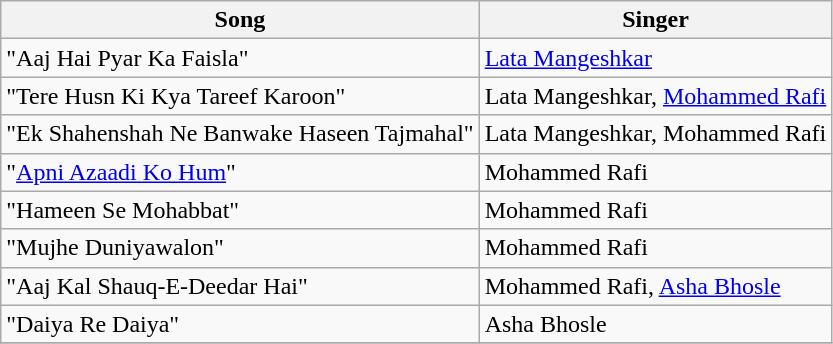<table class="wikitable">
<tr>
<th>Song</th>
<th>Singer</th>
</tr>
<tr>
<td>"Aaj Hai Pyar Ka Faisla"</td>
<td><a href='#'>Lata Mangeshkar</a></td>
</tr>
<tr>
<td>"Tere Husn Ki Kya Tareef Karoon"</td>
<td>Lata Mangeshkar, <a href='#'>Mohammed Rafi</a></td>
</tr>
<tr>
<td>"Ek Shahenshah Ne Banwake Haseen Tajmahal"</td>
<td>Lata Mangeshkar, Mohammed Rafi</td>
</tr>
<tr>
<td>"<a href='#'>Apni Azaadi Ko Hum</a>"</td>
<td>Mohammed Rafi</td>
</tr>
<tr>
<td>"Hameen Se Mohabbat"</td>
<td>Mohammed Rafi</td>
</tr>
<tr>
<td>"Mujhe Duniyawalon"</td>
<td>Mohammed Rafi</td>
</tr>
<tr>
<td>"Aaj Kal Shauq-E-Deedar Hai"</td>
<td>Mohammed Rafi, <a href='#'>Asha Bhosle</a></td>
</tr>
<tr>
<td>"Daiya Re Daiya"</td>
<td>Asha Bhosle</td>
</tr>
<tr>
</tr>
</table>
